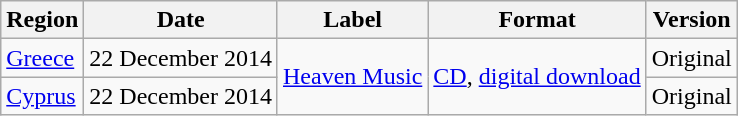<table class="sortable wikitable">
<tr>
<th>Region</th>
<th>Date</th>
<th>Label</th>
<th>Format</th>
<th>Version</th>
</tr>
<tr>
<td><a href='#'>Greece</a></td>
<td>22 December 2014</td>
<td rowspan="2"><a href='#'>Heaven Music</a></td>
<td rowspan="2"><a href='#'>CD</a>, <a href='#'>digital download</a></td>
<td>Original</td>
</tr>
<tr>
<td><a href='#'>Cyprus</a></td>
<td>22 December 2014</td>
<td>Original</td>
</tr>
</table>
